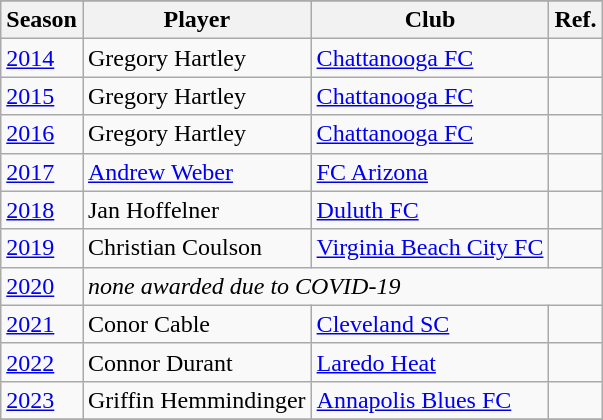<table class='wikitable'>
<tr>
</tr>
<tr>
<th>Season</th>
<th>Player</th>
<th>Club</th>
<th>Ref.</th>
</tr>
<tr>
<td><a href='#'>2014</a></td>
<td>Gregory Hartley</td>
<td><a href='#'>Chattanooga FC</a></td>
<td></td>
</tr>
<tr>
<td><a href='#'>2015</a></td>
<td>Gregory Hartley</td>
<td><a href='#'>Chattanooga FC</a></td>
<td></td>
</tr>
<tr>
<td><a href='#'>2016</a></td>
<td>Gregory Hartley</td>
<td><a href='#'>Chattanooga FC</a></td>
<td></td>
</tr>
<tr>
<td><a href='#'>2017</a></td>
<td> <a href='#'>Andrew Weber</a></td>
<td><a href='#'>FC Arizona</a></td>
<td></td>
</tr>
<tr>
<td><a href='#'>2018</a></td>
<td>Jan Hoffelner</td>
<td><a href='#'>Duluth FC</a></td>
<td></td>
</tr>
<tr>
<td><a href='#'>2019</a></td>
<td>Christian Coulson</td>
<td><a href='#'>Virginia Beach City FC</a></td>
<td></td>
</tr>
<tr>
<td><a href='#'>2020</a></td>
<td colspan=3><em>none awarded due to COVID-19</em></td>
</tr>
<tr>
<td><a href='#'>2021</a></td>
<td>Conor Cable</td>
<td><a href='#'>Cleveland SC</a></td>
<td></td>
</tr>
<tr>
<td><a href='#'>2022</a></td>
<td>Connor Durant</td>
<td><a href='#'>Laredo Heat</a></td>
<td></td>
</tr>
<tr>
<td><a href='#'>2023</a></td>
<td>Griffin Hemmindinger</td>
<td><a href='#'>Annapolis Blues FC</a></td>
<td></td>
</tr>
<tr>
</tr>
</table>
